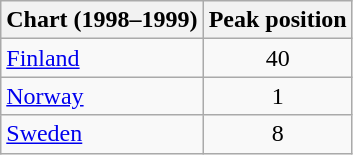<table class="wikitable">
<tr>
<th align="left">Chart (1998–1999)</th>
<th align="center">Peak position</th>
</tr>
<tr>
<td align="left"><a href='#'>Finland</a></td>
<td align="center">40</td>
</tr>
<tr>
<td align="left"><a href='#'>Norway</a></td>
<td align="center">1</td>
</tr>
<tr>
<td align="left"><a href='#'>Sweden</a></td>
<td align="center">8</td>
</tr>
</table>
